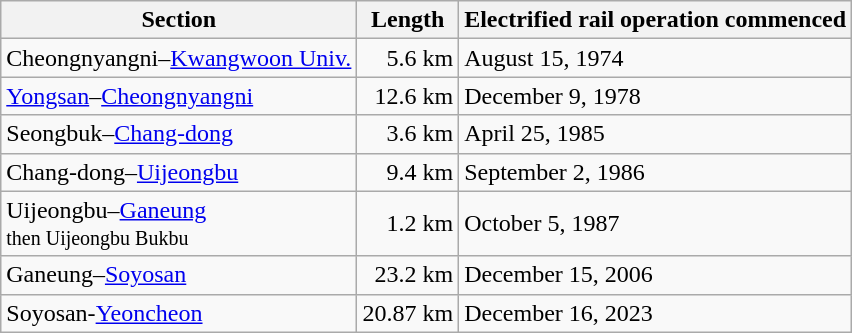<table class="wikitable">
<tr>
<th>Section</th>
<th>Length</th>
<th>Electrified rail operation commenced</th>
</tr>
<tr>
<td>Cheongnyangni–<a href='#'>Kwangwoon Univ.</a></td>
<td align="right">5.6 km</td>
<td>August 15, 1974</td>
</tr>
<tr>
<td><a href='#'>Yongsan</a>–<a href='#'>Cheongnyangni</a></td>
<td align="right">12.6 km</td>
<td>December 9, 1978</td>
</tr>
<tr>
<td>Seongbuk–<a href='#'>Chang-dong</a></td>
<td align="right">3.6 km</td>
<td>April 25, 1985</td>
</tr>
<tr>
<td>Chang-dong–<a href='#'>Uijeongbu</a></td>
<td align="right">9.4 km</td>
<td>September 2, 1986</td>
</tr>
<tr>
<td>Uijeongbu–<a href='#'>Ganeung</a><br><small>then Uijeongbu Bukbu</small></td>
<td align="right">1.2 km</td>
<td>October 5, 1987</td>
</tr>
<tr>
<td>Ganeung–<a href='#'>Soyosan</a></td>
<td align="right">23.2 km</td>
<td>December 15, 2006</td>
</tr>
<tr>
<td>Soyosan-<a href='#'>Yeoncheon</a></td>
<td align="right">20.87 km</td>
<td>December 16, 2023</td>
</tr>
</table>
